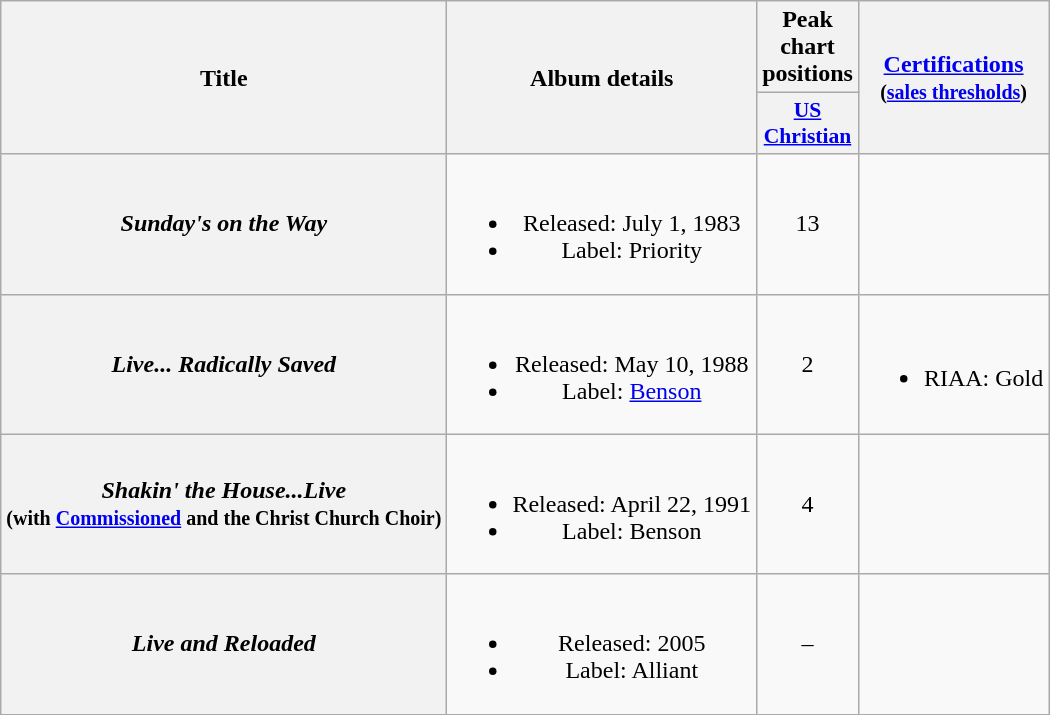<table class="wikitable plainrowheaders" style="text-align:center;" border="1">
<tr>
<th rowspan="2" style="text-align:center;">Title</th>
<th rowspan="2" style="text-align:center;">Album details</th>
<th scope="col" rowspan="1">Peak chart positions</th>
<th scope="col" rowspan="2"><a href='#'>Certifications</a><br><small>(<a href='#'>sales thresholds</a>)</small></th>
</tr>
<tr>
<th scope="col" style="width:2.5em;font-size:90%;"><a href='#'>US Christian</a><br></th>
</tr>
<tr>
<th scope="row"><em>Sunday's on the Way</em></th>
<td><br><ul><li>Released: July 1, 1983</li><li>Label: Priority</li></ul></td>
<td>13</td>
<td></td>
</tr>
<tr>
<th scope="row"><em>Live... Radically Saved</em></th>
<td><br><ul><li>Released: May 10, 1988</li><li>Label: <a href='#'>Benson</a></li></ul></td>
<td>2</td>
<td><br><ul><li>RIAA: Gold</li></ul></td>
</tr>
<tr>
<th scope="row"><em>Shakin' the House...Live</em><br><small>(with <a href='#'>Commissioned</a> and the Christ Church Choir)</small></th>
<td><br><ul><li>Released: April 22, 1991</li><li>Label: Benson</li></ul></td>
<td>4</td>
<td></td>
</tr>
<tr>
<th scope="row"><em>Live and Reloaded</em></th>
<td><br><ul><li>Released: 2005</li><li>Label: Alliant</li></ul></td>
<td>–</td>
<td></td>
</tr>
</table>
